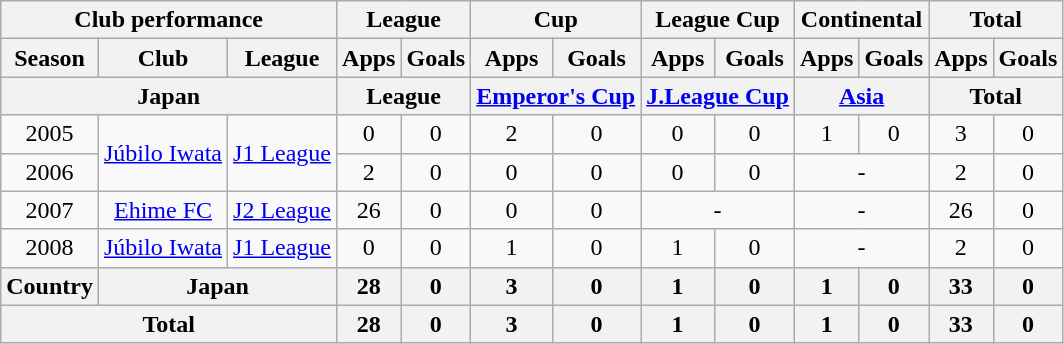<table class="wikitable" style="text-align:center;">
<tr>
<th colspan=3>Club performance</th>
<th colspan=2>League</th>
<th colspan=2>Cup</th>
<th colspan=2>League Cup</th>
<th colspan=2>Continental</th>
<th colspan=2>Total</th>
</tr>
<tr>
<th>Season</th>
<th>Club</th>
<th>League</th>
<th>Apps</th>
<th>Goals</th>
<th>Apps</th>
<th>Goals</th>
<th>Apps</th>
<th>Goals</th>
<th>Apps</th>
<th>Goals</th>
<th>Apps</th>
<th>Goals</th>
</tr>
<tr>
<th colspan=3>Japan</th>
<th colspan=2>League</th>
<th colspan=2><a href='#'>Emperor's Cup</a></th>
<th colspan=2><a href='#'>J.League Cup</a></th>
<th colspan=2><a href='#'>Asia</a></th>
<th colspan=2>Total</th>
</tr>
<tr>
<td>2005</td>
<td rowspan="2"><a href='#'>Júbilo Iwata</a></td>
<td rowspan="2"><a href='#'>J1 League</a></td>
<td>0</td>
<td>0</td>
<td>2</td>
<td>0</td>
<td>0</td>
<td>0</td>
<td>1</td>
<td>0</td>
<td>3</td>
<td>0</td>
</tr>
<tr>
<td>2006</td>
<td>2</td>
<td>0</td>
<td>0</td>
<td>0</td>
<td>0</td>
<td>0</td>
<td colspan="2">-</td>
<td>2</td>
<td>0</td>
</tr>
<tr>
<td>2007</td>
<td><a href='#'>Ehime FC</a></td>
<td><a href='#'>J2 League</a></td>
<td>26</td>
<td>0</td>
<td>0</td>
<td>0</td>
<td colspan="2">-</td>
<td colspan="2">-</td>
<td>26</td>
<td>0</td>
</tr>
<tr>
<td>2008</td>
<td><a href='#'>Júbilo Iwata</a></td>
<td><a href='#'>J1 League</a></td>
<td>0</td>
<td>0</td>
<td>1</td>
<td>0</td>
<td>1</td>
<td>0</td>
<td colspan="2">-</td>
<td>2</td>
<td>0</td>
</tr>
<tr>
<th rowspan=1>Country</th>
<th colspan=2>Japan</th>
<th>28</th>
<th>0</th>
<th>3</th>
<th>0</th>
<th>1</th>
<th>0</th>
<th>1</th>
<th>0</th>
<th>33</th>
<th>0</th>
</tr>
<tr>
<th colspan=3>Total</th>
<th>28</th>
<th>0</th>
<th>3</th>
<th>0</th>
<th>1</th>
<th>0</th>
<th>1</th>
<th>0</th>
<th>33</th>
<th>0</th>
</tr>
</table>
